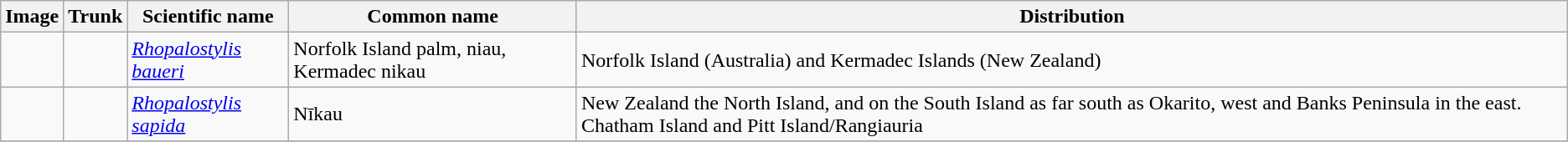<table class="wikitable">
<tr>
<th>Image</th>
<th>Trunk</th>
<th>Scientific name</th>
<th>Common name</th>
<th>Distribution</th>
</tr>
<tr>
<td></td>
<td></td>
<td><em><a href='#'>Rhopalostylis baueri</a></em></td>
<td>Norfolk Island palm, niau, Kermadec nikau</td>
<td>Norfolk Island (Australia) and Kermadec Islands (New Zealand)</td>
</tr>
<tr>
<td></td>
<td></td>
<td><em><a href='#'>Rhopalostylis sapida</a></em></td>
<td>Nīkau</td>
<td>New Zealand the North Island, and on the South Island as far south as Okarito, west and Banks Peninsula in the east. Chatham Island and Pitt Island/Rangiauria</td>
</tr>
<tr>
</tr>
</table>
